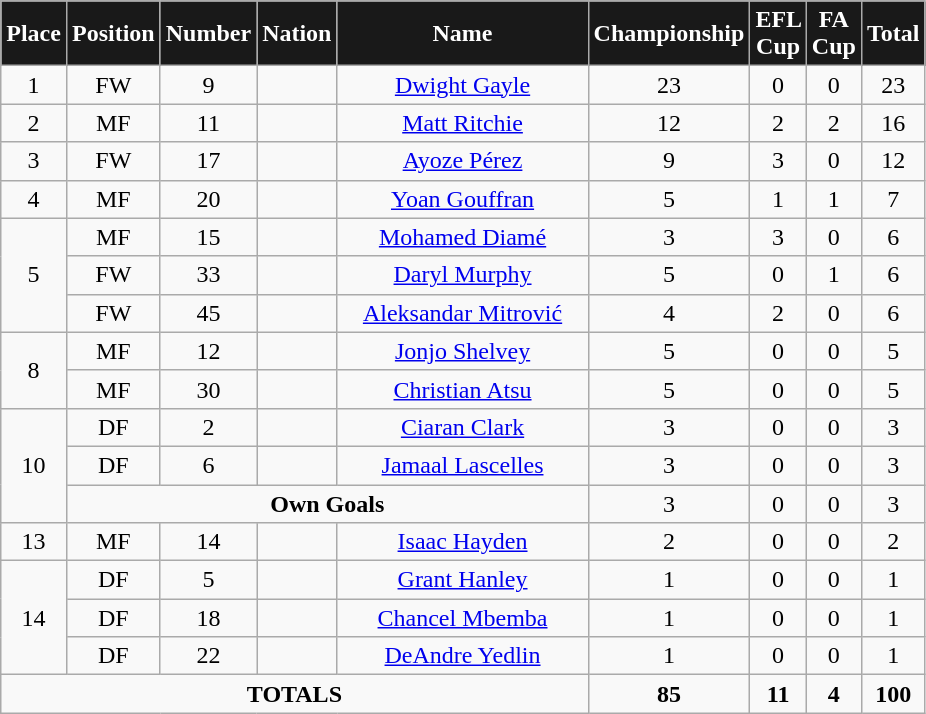<table class="wikitable"  style="text-align:center; font-size:100%; ">
<tr>
<th style="background:#191919; color:white; width:0px;">Place</th>
<th style="background:#191919; color:white; width:0px;">Position</th>
<th style="background:#191919; color:white; width:0px;">Number</th>
<th style="background:#191919; color:white; width:0px;">Nation</th>
<th style="background:#191919; color:white; width:160px;">Name</th>
<th style="background:#191919; color:white; width:0px;">Championship</th>
<th style="background:#191919; color:white; width:0px;">EFL Cup</th>
<th style="background:#191919; color:white; width:0px;">FA Cup</th>
<th style="background:#191919; color:white; width:0px;"><strong>Total</strong></th>
</tr>
<tr>
<td rowspan="1">1</td>
<td>FW</td>
<td>9</td>
<td></td>
<td><a href='#'>Dwight Gayle</a></td>
<td>23</td>
<td>0</td>
<td>0</td>
<td>23</td>
</tr>
<tr>
<td rowspan="1">2</td>
<td>MF</td>
<td>11</td>
<td></td>
<td><a href='#'>Matt Ritchie</a></td>
<td>12</td>
<td>2</td>
<td>2</td>
<td>16</td>
</tr>
<tr>
<td rowspan="1">3</td>
<td>FW</td>
<td>17</td>
<td></td>
<td><a href='#'>Ayoze Pérez</a></td>
<td>9</td>
<td>3</td>
<td>0</td>
<td>12</td>
</tr>
<tr>
<td rowspan="1">4</td>
<td>MF</td>
<td>20</td>
<td></td>
<td><a href='#'>Yoan Gouffran</a></td>
<td>5</td>
<td>1</td>
<td>1</td>
<td>7</td>
</tr>
<tr>
<td rowspan="3">5</td>
<td>MF</td>
<td>15</td>
<td></td>
<td><a href='#'>Mohamed Diamé</a></td>
<td>3</td>
<td>3</td>
<td>0</td>
<td>6</td>
</tr>
<tr>
<td>FW</td>
<td>33</td>
<td></td>
<td><a href='#'>Daryl Murphy</a></td>
<td>5</td>
<td>0</td>
<td>1</td>
<td>6</td>
</tr>
<tr>
<td>FW</td>
<td>45</td>
<td></td>
<td><a href='#'>Aleksandar Mitrović</a></td>
<td>4</td>
<td>2</td>
<td>0</td>
<td>6</td>
</tr>
<tr>
<td rowspan="2">8</td>
<td>MF</td>
<td>12</td>
<td></td>
<td><a href='#'>Jonjo Shelvey</a></td>
<td>5</td>
<td>0</td>
<td>0</td>
<td>5</td>
</tr>
<tr>
<td>MF</td>
<td>30</td>
<td></td>
<td><a href='#'>Christian Atsu</a></td>
<td>5</td>
<td>0</td>
<td>0</td>
<td>5</td>
</tr>
<tr>
<td rowspan="3">10</td>
<td>DF</td>
<td>2</td>
<td></td>
<td><a href='#'>Ciaran Clark</a></td>
<td>3</td>
<td>0</td>
<td>0</td>
<td>3</td>
</tr>
<tr>
<td>DF</td>
<td>6</td>
<td></td>
<td><a href='#'>Jamaal Lascelles</a></td>
<td>3</td>
<td>0</td>
<td>0</td>
<td>3</td>
</tr>
<tr>
<td colspan=4><strong>Own Goals</strong></td>
<td>3</td>
<td>0</td>
<td>0</td>
<td>3</td>
</tr>
<tr>
<td rowspan="1">13</td>
<td>MF</td>
<td>14</td>
<td></td>
<td><a href='#'>Isaac Hayden</a></td>
<td>2</td>
<td>0</td>
<td>0</td>
<td>2</td>
</tr>
<tr>
<td rowspan="3">14</td>
<td>DF</td>
<td>5</td>
<td></td>
<td><a href='#'>Grant Hanley</a></td>
<td>1</td>
<td>0</td>
<td>0</td>
<td>1</td>
</tr>
<tr>
<td>DF</td>
<td>18</td>
<td></td>
<td><a href='#'>Chancel Mbemba</a></td>
<td>1</td>
<td>0</td>
<td>0</td>
<td>1</td>
</tr>
<tr>
<td>DF</td>
<td>22</td>
<td></td>
<td><a href='#'>DeAndre Yedlin</a></td>
<td>1</td>
<td>0</td>
<td>0</td>
<td>1</td>
</tr>
<tr>
<td colspan=5><strong>TOTALS</strong></td>
<td><strong>85</strong></td>
<td><strong>11</strong></td>
<td><strong>4</strong></td>
<td><strong>100</strong></td>
</tr>
</table>
